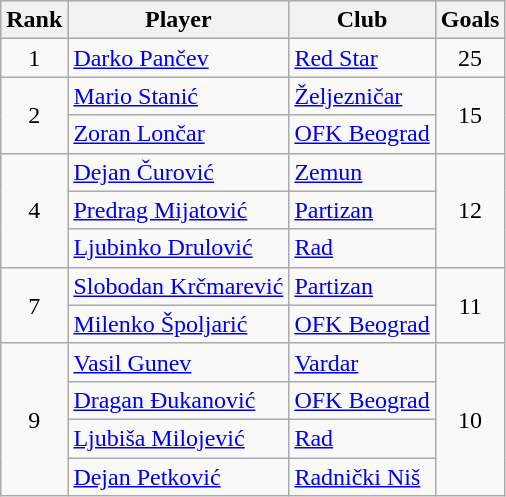<table class="wikitable">
<tr>
<th>Rank</th>
<th>Player</th>
<th>Club</th>
<th>Goals</th>
</tr>
<tr>
<td rowspan=1 align=center>1</td>
<td> <a href='#'>Darko Pančev</a></td>
<td><a href='#'>Red Star</a></td>
<td align=center>25</td>
</tr>
<tr>
<td rowspan=2 align=center>2</td>
<td> <a href='#'>Mario Stanić</a></td>
<td><a href='#'>Željezničar</a></td>
<td rowspan=2 align=center>15</td>
</tr>
<tr>
<td> <a href='#'>Zoran Lončar</a></td>
<td><a href='#'>OFK Beograd</a></td>
</tr>
<tr>
<td rowspan=3 align=center>4</td>
<td> <a href='#'>Dejan Čurović</a></td>
<td><a href='#'>Zemun</a></td>
<td rowspan=3 align=center>12</td>
</tr>
<tr>
<td> <a href='#'>Predrag Mijatović</a></td>
<td><a href='#'>Partizan</a></td>
</tr>
<tr>
<td> <a href='#'>Ljubinko Drulović</a></td>
<td><a href='#'>Rad</a></td>
</tr>
<tr>
<td rowspan=2 align=center>7</td>
<td> <a href='#'>Slobodan Krčmarević</a></td>
<td><a href='#'>Partizan</a></td>
<td rowspan=2 align=center>11</td>
</tr>
<tr>
<td> <a href='#'>Milenko Špoljarić</a></td>
<td><a href='#'>OFK Beograd</a></td>
</tr>
<tr>
<td rowspan=4 align=center>9</td>
<td> <a href='#'>Vasil Gunev</a></td>
<td><a href='#'>Vardar</a></td>
<td rowspan=4 align=center>10</td>
</tr>
<tr>
<td> <a href='#'>Dragan Đukanović</a></td>
<td><a href='#'>OFK Beograd</a></td>
</tr>
<tr>
<td> <a href='#'>Ljubiša Milojević</a></td>
<td><a href='#'>Rad</a></td>
</tr>
<tr>
<td> <a href='#'>Dejan Petković</a></td>
<td><a href='#'>Radnički Niš</a></td>
</tr>
</table>
